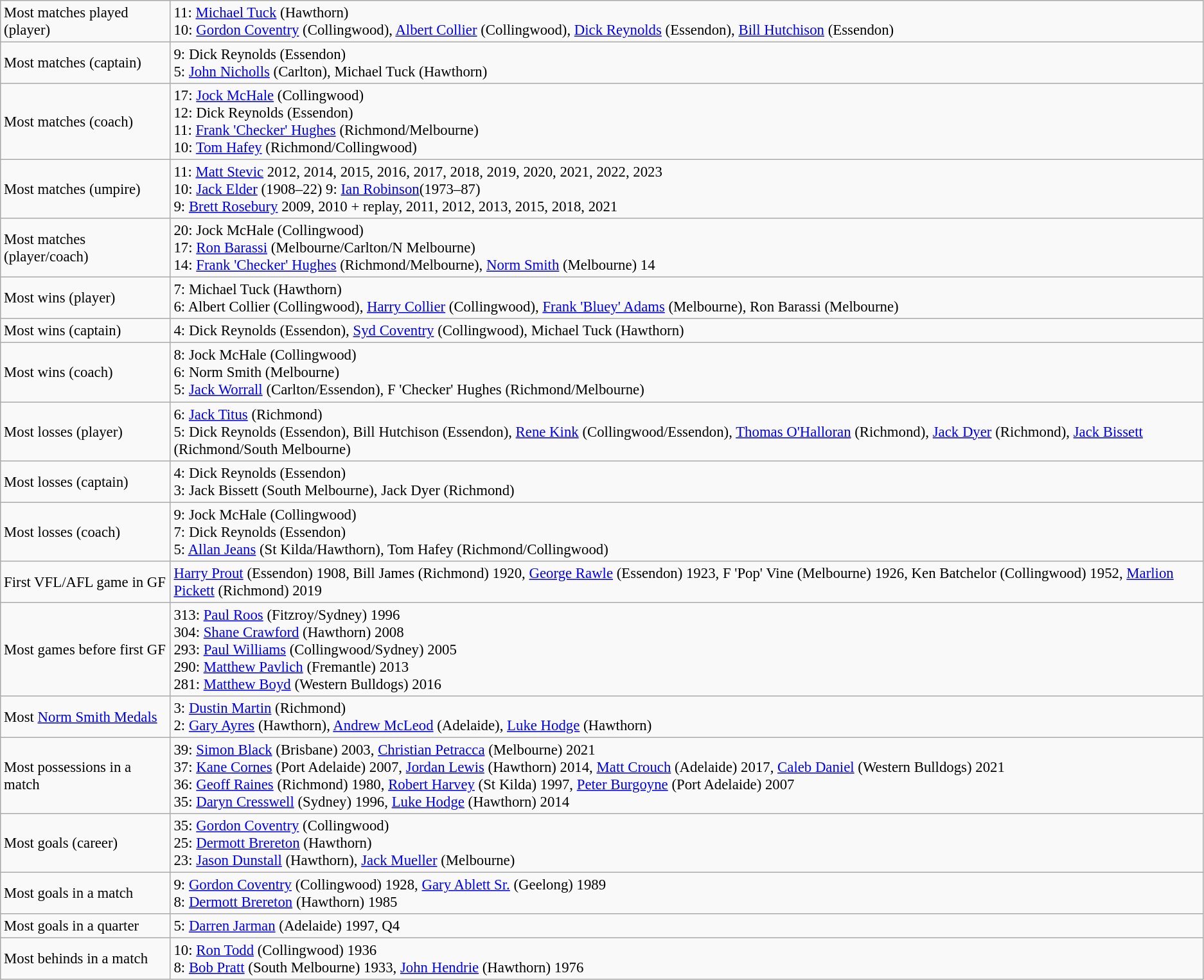<table class="wikitable" style="font-size: 95%;">
<tr>
<td>Most matches played (player)</td>
<td>11: <a href='#'>Michael Tuck</a> (Hawthorn)<br>10: <a href='#'>Gordon Coventry</a> (Collingwood), <a href='#'>Albert Collier</a> (Collingwood), <a href='#'>Dick Reynolds</a> (Essendon), <a href='#'>Bill Hutchison</a> (Essendon)</td>
</tr>
<tr>
<td>Most matches (captain)</td>
<td>9: Dick Reynolds (Essendon)<br>5: <a href='#'>John Nicholls</a> (Carlton), Michael Tuck (Hawthorn)</td>
</tr>
<tr>
<td>Most matches (coach)</td>
<td>17: <a href='#'>Jock McHale</a> (Collingwood)<br>12: Dick Reynolds (Essendon)<br>11: <a href='#'>Frank 'Checker' Hughes</a> (Richmond/Melbourne)<br>10: <a href='#'>Tom Hafey</a> (Richmond/Collingwood)</td>
</tr>
<tr>
<td>Most matches (umpire)</td>
<td>11: <a href='#'>Matt Stevic</a> 2012, 2014, 2015, 2016, 2017, 2018, 2019, 2020, 2021, 2022, 2023<br>10: <a href='#'>Jack Elder</a> (1908–22)
9: <a href='#'>Ian Robinson</a>(1973–87)<br>9: <a href='#'>Brett Rosebury</a> 2009, 2010 + replay, 2011, 2012, 2013, 2015, 2018, 2021</td>
</tr>
<tr>
<td>Most matches (player/coach)</td>
<td>20: Jock McHale (Collingwood)<br>17: <a href='#'>Ron Barassi</a> (Melbourne/Carlton/N Melbourne)<br>14: <a href='#'>Frank 'Checker' Hughes</a> (Richmond/Melbourne), <a href='#'>Norm Smith</a> (Melbourne) 14</td>
</tr>
<tr>
<td>Most wins (player)</td>
<td>7: Michael Tuck (Hawthorn)<br>6: Albert Collier (Collingwood), <a href='#'>Harry Collier</a> (Collingwood), <a href='#'>Frank 'Bluey' Adams</a> (Melbourne), Ron Barassi (Melbourne)</td>
</tr>
<tr>
<td>Most wins (captain)</td>
<td>4: Dick Reynolds (Essendon), <a href='#'>Syd Coventry</a> (Collingwood), Michael Tuck (Hawthorn)</td>
</tr>
<tr>
<td>Most wins (coach)</td>
<td>8: Jock McHale (Collingwood)<br>6: Norm Smith (Melbourne)<br>5: <a href='#'>Jack Worrall</a> (Carlton/Essendon), F 'Checker' Hughes (Richmond/Melbourne)</td>
</tr>
<tr>
<td>Most losses (player)</td>
<td>6: <a href='#'>Jack Titus</a> (Richmond)<br>5: Dick Reynolds (Essendon), Bill Hutchison (Essendon), <a href='#'>Rene Kink</a> (Collingwood/Essendon), <a href='#'>Thomas O'Halloran</a> (Richmond), <a href='#'>Jack Dyer</a> (Richmond), <a href='#'>Jack Bissett</a> (Richmond/South Melbourne)</td>
</tr>
<tr>
<td>Most losses (captain)</td>
<td>4: Dick Reynolds (Essendon)<br>3: Jack Bissett (South Melbourne), Jack Dyer (Richmond)</td>
</tr>
<tr>
<td>Most losses (coach)</td>
<td>9: Jock McHale (Collingwood)<br>7: Dick Reynolds (Essendon)<br>5: <a href='#'>Allan Jeans</a> (St Kilda/Hawthorn), Tom Hafey (Richmond/Collingwood)</td>
</tr>
<tr>
<td>First VFL/AFL game in GF</td>
<td><a href='#'>Harry Prout</a> (Essendon) 1908, Bill James (Richmond) 1920, <a href='#'>George Rawle</a> (Essendon) 1923, F 'Pop' Vine (Melbourne) 1926, Ken Batchelor (Collingwood) 1952, <a href='#'>Marlion Pickett</a> (Richmond) 2019</td>
</tr>
<tr>
<td>Most games before first GF</td>
<td>313: <a href='#'>Paul Roos</a> (Fitzroy/Sydney) 1996<br>304: <a href='#'>Shane Crawford</a> (Hawthorn) 2008<br>293: <a href='#'>Paul Williams</a> (Collingwood/Sydney) 2005<br>290: <a href='#'>Matthew Pavlich</a> (Fremantle) 2013<br>281: <a href='#'>Matthew Boyd</a> (Western Bulldogs) 2016</td>
</tr>
<tr>
<td>Most <a href='#'>Norm Smith Medals</a></td>
<td>3: <a href='#'>Dustin Martin</a> (Richmond)<br>2: <a href='#'>Gary Ayres</a> (Hawthorn), <a href='#'>Andrew McLeod</a> (Adelaide), <a href='#'>Luke Hodge</a> (Hawthorn)</td>
</tr>
<tr>
<td>Most possessions in a match</td>
<td>39: <a href='#'>Simon Black</a> (Brisbane) 2003, <a href='#'>Christian Petracca</a> (Melbourne) 2021<br>37: <a href='#'>Kane Cornes</a> (Port Adelaide) 2007, <a href='#'>Jordan Lewis</a> (Hawthorn) 2014, <a href='#'>Matt Crouch</a> (Adelaide) 2017, <a href='#'>Caleb Daniel</a> (Western Bulldogs) 2021<br>36: <a href='#'>Geoff Raines</a> (Richmond) 1980, <a href='#'>Robert Harvey</a> (St Kilda) 1997, <a href='#'>Peter Burgoyne</a> (Port Adelaide) 2007<br>35: <a href='#'>Daryn Cresswell</a> (Sydney) 1996, <a href='#'>Luke Hodge</a> (Hawthorn) 2014</td>
</tr>
<tr>
<td>Most goals (career)</td>
<td>35: <a href='#'>Gordon Coventry</a> (Collingwood)<br>25: <a href='#'>Dermott Brereton</a> (Hawthorn)<br>23: <a href='#'>Jason Dunstall</a> (Hawthorn), <a href='#'>Jack Mueller</a> (Melbourne)</td>
</tr>
<tr>
<td>Most goals in a match</td>
<td>9: <a href='#'>Gordon Coventry</a> (Collingwood) 1928, <a href='#'>Gary Ablett Sr.</a> (Geelong) 1989<br>8: <a href='#'>Dermott Brereton</a> (Hawthorn) 1985</td>
</tr>
<tr>
<td>Most goals in a quarter</td>
<td>5: <a href='#'>Darren Jarman</a> (Adelaide) 1997, Q4</td>
</tr>
<tr>
<td>Most behinds in a match</td>
<td>10: <a href='#'>Ron Todd</a> (Collingwood) 1936<br>8: <a href='#'>Bob Pratt</a> (South Melbourne) 1933, <a href='#'>John Hendrie</a> (Hawthorn) 1976</td>
</tr>
</table>
